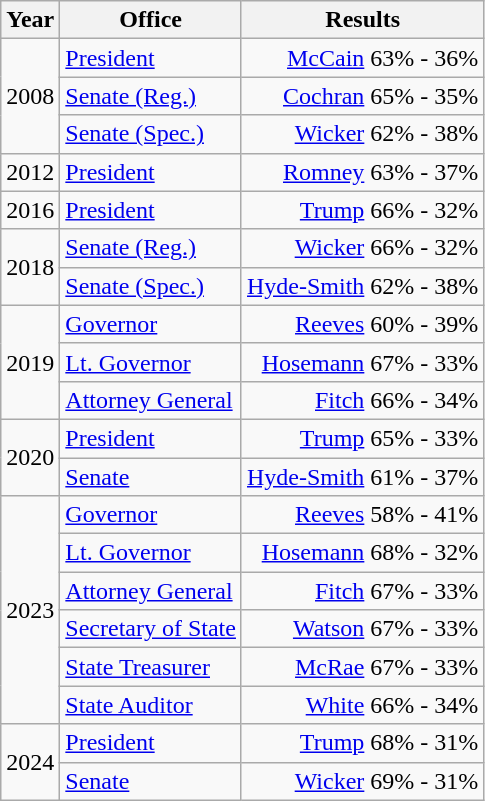<table class=wikitable>
<tr>
<th>Year</th>
<th>Office</th>
<th>Results</th>
</tr>
<tr>
<td rowspan=3>2008</td>
<td><a href='#'>President</a></td>
<td align="right" ><a href='#'>McCain</a> 63% - 36%</td>
</tr>
<tr>
<td><a href='#'>Senate (Reg.)</a></td>
<td align="right" ><a href='#'>Cochran</a> 65% - 35%</td>
</tr>
<tr>
<td><a href='#'>Senate (Spec.)</a></td>
<td align="right" ><a href='#'>Wicker</a> 62% - 38%</td>
</tr>
<tr>
<td>2012</td>
<td><a href='#'>President</a></td>
<td align="right" ><a href='#'>Romney</a> 63% - 37%</td>
</tr>
<tr>
<td>2016</td>
<td><a href='#'>President</a></td>
<td align="right" ><a href='#'>Trump</a> 66% - 32%</td>
</tr>
<tr>
<td rowspan=2>2018</td>
<td><a href='#'>Senate (Reg.)</a></td>
<td align="right" ><a href='#'>Wicker</a> 66% - 32%</td>
</tr>
<tr>
<td><a href='#'>Senate (Spec.)</a></td>
<td align="right" ><a href='#'>Hyde-Smith</a> 62% - 38%</td>
</tr>
<tr>
<td rowspan=3>2019</td>
<td><a href='#'>Governor</a></td>
<td align="right" ><a href='#'>Reeves</a> 60% - 39%</td>
</tr>
<tr>
<td><a href='#'>Lt. Governor</a></td>
<td align="right" ><a href='#'>Hosemann</a> 67% - 33%</td>
</tr>
<tr>
<td><a href='#'>Attorney General</a></td>
<td align="right" ><a href='#'>Fitch</a> 66% - 34%</td>
</tr>
<tr>
<td rowspan=2>2020</td>
<td><a href='#'>President</a></td>
<td align="right" ><a href='#'>Trump</a> 65% - 33%</td>
</tr>
<tr>
<td><a href='#'>Senate</a></td>
<td align="right" ><a href='#'>Hyde-Smith</a> 61% - 37%</td>
</tr>
<tr>
<td rowspan=6>2023</td>
<td><a href='#'>Governor</a></td>
<td align="right" ><a href='#'>Reeves</a> 58% - 41%</td>
</tr>
<tr>
<td><a href='#'>Lt. Governor</a></td>
<td align="right" ><a href='#'>Hosemann</a> 68% - 32%</td>
</tr>
<tr>
<td><a href='#'>Attorney General</a></td>
<td align="right" ><a href='#'>Fitch</a> 67% - 33%</td>
</tr>
<tr>
<td><a href='#'>Secretary of State</a></td>
<td align="right" ><a href='#'>Watson</a> 67% - 33%</td>
</tr>
<tr>
<td><a href='#'>State Treasurer</a></td>
<td align="right" ><a href='#'>McRae</a> 67% - 33%</td>
</tr>
<tr>
<td><a href='#'>State Auditor</a></td>
<td align="right" ><a href='#'>White</a> 66% - 34%</td>
</tr>
<tr>
<td rowspan=2>2024</td>
<td><a href='#'>President</a></td>
<td align="right" ><a href='#'>Trump</a> 68% - 31%</td>
</tr>
<tr>
<td><a href='#'>Senate</a></td>
<td align="right" ><a href='#'>Wicker</a> 69% - 31%</td>
</tr>
</table>
